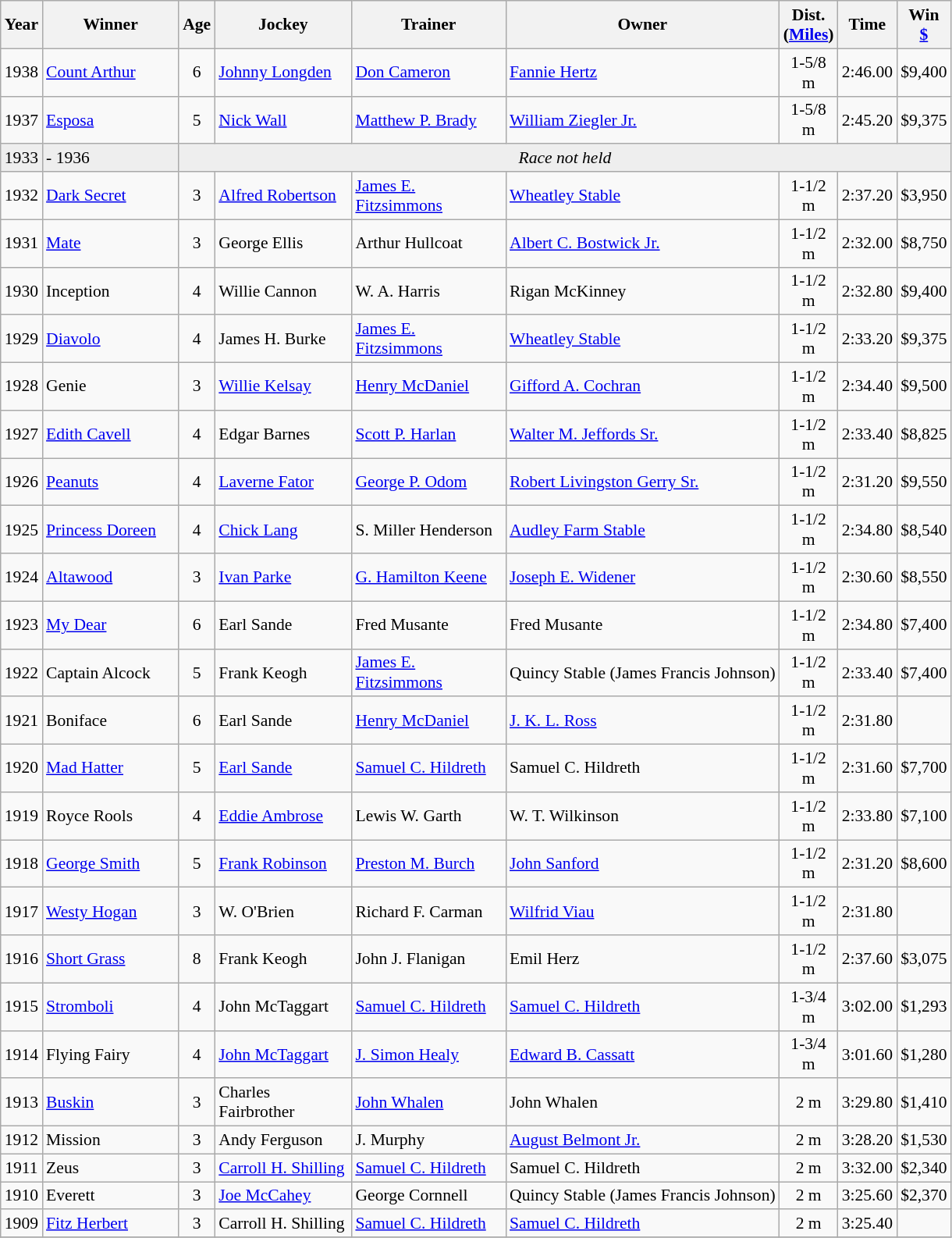<table class="wikitable sortable" style="font-size:90%">
<tr>
<th style="width:20px">Year<br></th>
<th style="width:110px">Winner<br></th>
<th style="width:20px">Age<br></th>
<th style="width:110px">Jockey<br></th>
<th style="width:125px">Trainer<br></th>
<th>Owner<br></th>
<th style="width:35px">Dist.<br> <span>(<a href='#'>Miles</a>)</span></th>
<th style="width:20px">Time<br></th>
<th style="width:30px">Win<br><a href='#'>$</a></th>
</tr>
<tr>
<td align=center>1938</td>
<td><a href='#'>Count Arthur</a></td>
<td align=center>6</td>
<td><a href='#'>Johnny Longden</a></td>
<td><a href='#'>Don Cameron</a></td>
<td><a href='#'>Fannie Hertz</a></td>
<td align=center>1-5/8 m</td>
<td>2:46.00</td>
<td>$9,400</td>
</tr>
<tr>
<td align=center>1937</td>
<td><a href='#'>Esposa</a></td>
<td align=center>5</td>
<td><a href='#'>Nick Wall</a></td>
<td><a href='#'>Matthew P. Brady</a></td>
<td><a href='#'>William Ziegler Jr.</a></td>
<td align=center>1-5/8 m</td>
<td>2:45.20</td>
<td>$9,375</td>
</tr>
<tr bgcolor="#eeeeee">
<td align=center>1933</td>
<td>- 1936</td>
<td align=center  colspan=8><em>Race not held</em></td>
</tr>
<tr>
<td align=center>1932</td>
<td><a href='#'>Dark Secret</a></td>
<td align=center>3</td>
<td><a href='#'>Alfred Robertson</a></td>
<td><a href='#'>James E. Fitzsimmons</a></td>
<td><a href='#'>Wheatley Stable</a></td>
<td align=center>1-1/2 m</td>
<td>2:37.20</td>
<td>$3,950</td>
</tr>
<tr>
<td align=center>1931</td>
<td><a href='#'>Mate</a></td>
<td align=center>3</td>
<td>George Ellis</td>
<td>Arthur Hullcoat</td>
<td><a href='#'>Albert C. Bostwick Jr.</a></td>
<td align=center>1-1/2 m</td>
<td>2:32.00</td>
<td>$8,750</td>
</tr>
<tr>
<td align=center>1930</td>
<td>Inception</td>
<td align=center>4</td>
<td>Willie Cannon</td>
<td>W. A. Harris</td>
<td>Rigan McKinney</td>
<td align=center>1-1/2 m</td>
<td>2:32.80</td>
<td>$9,400</td>
</tr>
<tr>
<td align=center>1929</td>
<td><a href='#'>Diavolo</a></td>
<td align=center>4</td>
<td>James H. Burke</td>
<td><a href='#'>James E. Fitzsimmons</a></td>
<td><a href='#'>Wheatley Stable</a></td>
<td align=center>1-1/2 m</td>
<td>2:33.20</td>
<td>$9,375</td>
</tr>
<tr>
<td align=center>1928</td>
<td>Genie</td>
<td align=center>3</td>
<td><a href='#'>Willie Kelsay</a></td>
<td><a href='#'>Henry McDaniel</a></td>
<td><a href='#'>Gifford A. Cochran</a></td>
<td align=center>1-1/2 m</td>
<td>2:34.40</td>
<td>$9,500</td>
</tr>
<tr>
<td align=center>1927</td>
<td><a href='#'>Edith Cavell</a></td>
<td align=center>4</td>
<td>Edgar Barnes</td>
<td><a href='#'>Scott P. Harlan</a></td>
<td><a href='#'>Walter M. Jeffords Sr.</a></td>
<td align=center>1-1/2 m</td>
<td>2:33.40</td>
<td>$8,825</td>
</tr>
<tr>
<td align=center>1926</td>
<td><a href='#'>Peanuts</a></td>
<td align=center>4</td>
<td><a href='#'>Laverne Fator</a></td>
<td><a href='#'>George P. Odom</a></td>
<td><a href='#'>Robert Livingston Gerry Sr.</a></td>
<td align=center>1-1/2 m</td>
<td>2:31.20</td>
<td>$9,550</td>
</tr>
<tr>
<td align=center>1925</td>
<td><a href='#'>Princess Doreen</a></td>
<td align=center>4</td>
<td><a href='#'>Chick Lang</a></td>
<td>S. Miller Henderson</td>
<td><a href='#'>Audley Farm Stable</a></td>
<td align=center>1-1/2 m</td>
<td>2:34.80</td>
<td>$8,540</td>
</tr>
<tr>
<td align=center>1924</td>
<td><a href='#'>Altawood</a></td>
<td align=center>3</td>
<td><a href='#'>Ivan Parke</a></td>
<td><a href='#'>G. Hamilton Keene</a></td>
<td><a href='#'>Joseph E. Widener</a></td>
<td align=center>1-1/2 m</td>
<td>2:30.60</td>
<td>$8,550</td>
</tr>
<tr>
<td align=center>1923</td>
<td><a href='#'>My Dear</a></td>
<td align=center>6</td>
<td>Earl Sande</td>
<td>Fred Musante</td>
<td>Fred Musante</td>
<td align=center>1-1/2 m</td>
<td>2:34.80</td>
<td>$7,400</td>
</tr>
<tr>
<td align=center>1922</td>
<td>Captain Alcock</td>
<td align=center>5</td>
<td>Frank Keogh</td>
<td><a href='#'>James E. Fitzsimmons</a></td>
<td>Quincy Stable (James Francis Johnson)</td>
<td align=center>1-1/2 m</td>
<td>2:33.40</td>
<td>$7,400</td>
</tr>
<tr>
<td align=center>1921</td>
<td>Boniface</td>
<td align=center>6</td>
<td>Earl Sande</td>
<td><a href='#'>Henry McDaniel</a></td>
<td><a href='#'>J. K. L. Ross</a></td>
<td align=center>1-1/2 m</td>
<td>2:31.80</td>
<td></td>
</tr>
<tr>
<td align=center>1920</td>
<td><a href='#'>Mad Hatter</a></td>
<td align=center>5</td>
<td><a href='#'>Earl Sande</a></td>
<td><a href='#'>Samuel C. Hildreth</a></td>
<td>Samuel C. Hildreth</td>
<td align=center>1-1/2 m</td>
<td>2:31.60</td>
<td>$7,700</td>
</tr>
<tr>
<td align=center>1919</td>
<td>Royce Rools</td>
<td align=center>4</td>
<td><a href='#'>Eddie Ambrose</a></td>
<td>Lewis W. Garth</td>
<td>W. T. Wilkinson</td>
<td align=center>1-1/2 m</td>
<td>2:33.80</td>
<td>$7,100</td>
</tr>
<tr>
<td align=center>1918</td>
<td><a href='#'>George Smith</a></td>
<td align=center>5</td>
<td><a href='#'>Frank Robinson</a></td>
<td><a href='#'>Preston M. Burch</a></td>
<td><a href='#'>John Sanford</a></td>
<td align=center>1-1/2 m</td>
<td>2:31.20</td>
<td>$8,600</td>
</tr>
<tr>
<td align=center>1917</td>
<td><a href='#'>Westy Hogan</a></td>
<td align=center>3</td>
<td>W. O'Brien</td>
<td>Richard F. Carman</td>
<td><a href='#'>Wilfrid Viau</a></td>
<td align=center>1-1/2 m</td>
<td>2:31.80</td>
<td></td>
</tr>
<tr>
<td align=center>1916</td>
<td><a href='#'>Short Grass</a></td>
<td align=center>8</td>
<td>Frank Keogh</td>
<td>John J. Flanigan</td>
<td>Emil Herz</td>
<td align=center>1-1/2 m</td>
<td>2:37.60</td>
<td>$3,075</td>
</tr>
<tr>
<td align=center>1915</td>
<td><a href='#'>Stromboli</a></td>
<td align=center>4</td>
<td>John McTaggart</td>
<td><a href='#'>Samuel C. Hildreth</a></td>
<td><a href='#'>Samuel C. Hildreth</a></td>
<td align=center>1-3/4 m</td>
<td>3:02.00</td>
<td>$1,293</td>
</tr>
<tr>
<td align=center>1914</td>
<td>Flying Fairy</td>
<td align=center>4</td>
<td><a href='#'> John McTaggart</a></td>
<td><a href='#'>J. Simon Healy</a></td>
<td><a href='#'>Edward B. Cassatt</a></td>
<td align=center>1-3/4 m</td>
<td>3:01.60</td>
<td>$1,280</td>
</tr>
<tr>
<td align=center>1913</td>
<td><a href='#'>Buskin</a></td>
<td align=center>3</td>
<td>Charles Fairbrother</td>
<td><a href='#'>John Whalen</a></td>
<td>John Whalen</td>
<td align=center>2 m</td>
<td>3:29.80</td>
<td>$1,410</td>
</tr>
<tr>
<td align=center>1912</td>
<td>Mission</td>
<td align=center>3</td>
<td>Andy Ferguson</td>
<td>J. Murphy</td>
<td><a href='#'>August Belmont Jr.</a></td>
<td align=center>2 m</td>
<td>3:28.20</td>
<td>$1,530</td>
</tr>
<tr>
<td align=center>1911</td>
<td>Zeus</td>
<td align=center>3</td>
<td><a href='#'>Carroll H. Shilling</a></td>
<td><a href='#'>Samuel C. Hildreth</a></td>
<td>Samuel C. Hildreth</td>
<td align=center>2 m</td>
<td>3:32.00</td>
<td>$2,340</td>
</tr>
<tr>
<td align=center>1910</td>
<td>Everett</td>
<td align=center>3</td>
<td><a href='#'>Joe McCahey</a></td>
<td>George Cornnell</td>
<td>Quincy Stable (James Francis Johnson)</td>
<td align=center>2 m</td>
<td>3:25.60</td>
<td>$2,370</td>
</tr>
<tr>
<td align=center>1909</td>
<td><a href='#'>Fitz Herbert</a></td>
<td align=center>3</td>
<td>Carroll H. Shilling</td>
<td><a href='#'>Samuel C. Hildreth</a></td>
<td><a href='#'>Samuel C. Hildreth</a></td>
<td align=center>2 m</td>
<td>3:25.40</td>
<td></td>
</tr>
<tr>
</tr>
</table>
